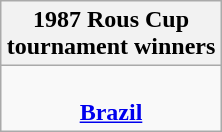<table class="wikitable" style="text-align: center; margin: 0 auto;">
<tr>
<th>1987 Rous Cup <br>tournament winners</th>
</tr>
<tr>
<td><br><strong><a href='#'>Brazil</a></strong></td>
</tr>
</table>
